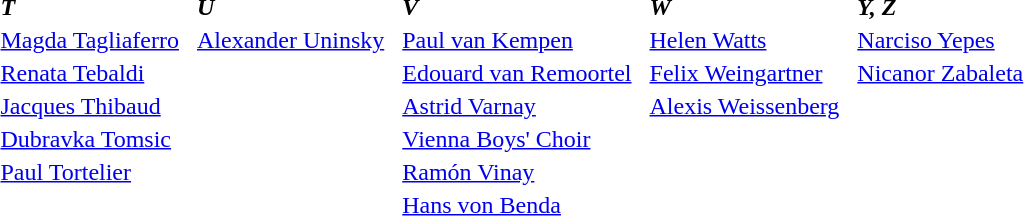<table>
<tr>
<td><strong><em>T</em></strong></td>
<td> </td>
<td><strong><em>U</em></strong></td>
<td> </td>
<td><strong><em>V</em></strong></td>
<td> </td>
<td><strong><em>W</em></strong></td>
<td> </td>
<td><strong><em>Y<strong>, </strong>Z</em></strong></td>
</tr>
<tr>
<td><a href='#'>Magda Tagliaferro</a></td>
<td></td>
<td><a href='#'>Alexander Uninsky</a></td>
<td></td>
<td><a href='#'>Paul van Kempen</a></td>
<td></td>
<td><a href='#'>Helen Watts</a></td>
<td></td>
<td><a href='#'>Narciso Yepes</a></td>
</tr>
<tr>
<td><a href='#'>Renata Tebaldi</a></td>
<td></td>
<td></td>
<td></td>
<td><a href='#'>Edouard van Remoortel</a></td>
<td></td>
<td><a href='#'>Felix Weingartner</a></td>
<td></td>
<td><a href='#'>Nicanor Zabaleta</a></td>
</tr>
<tr>
<td><a href='#'>Jacques Thibaud</a></td>
<td></td>
<td></td>
<td></td>
<td><a href='#'>Astrid Varnay</a></td>
<td></td>
<td><a href='#'>Alexis Weissenberg</a></td>
<td></td>
<td></td>
</tr>
<tr>
<td><a href='#'>Dubravka Tomsic</a></td>
<td></td>
<td></td>
<td></td>
<td><a href='#'>Vienna Boys' Choir</a></td>
<td></td>
<td></td>
<td></td>
<td></td>
</tr>
<tr>
<td><a href='#'>Paul Tortelier</a></td>
<td></td>
<td></td>
<td></td>
<td><a href='#'>Ramón Vinay</a></td>
<td></td>
<td></td>
<td></td>
<td></td>
</tr>
<tr>
<td></td>
<td></td>
<td></td>
<td></td>
<td><a href='#'>Hans von Benda</a></td>
<td></td>
<td></td>
<td></td>
<td></td>
</tr>
<tr>
</tr>
</table>
